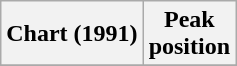<table class="wikitable">
<tr>
<th>Chart (1991)</th>
<th>Peak<br>position</th>
</tr>
<tr>
</tr>
</table>
